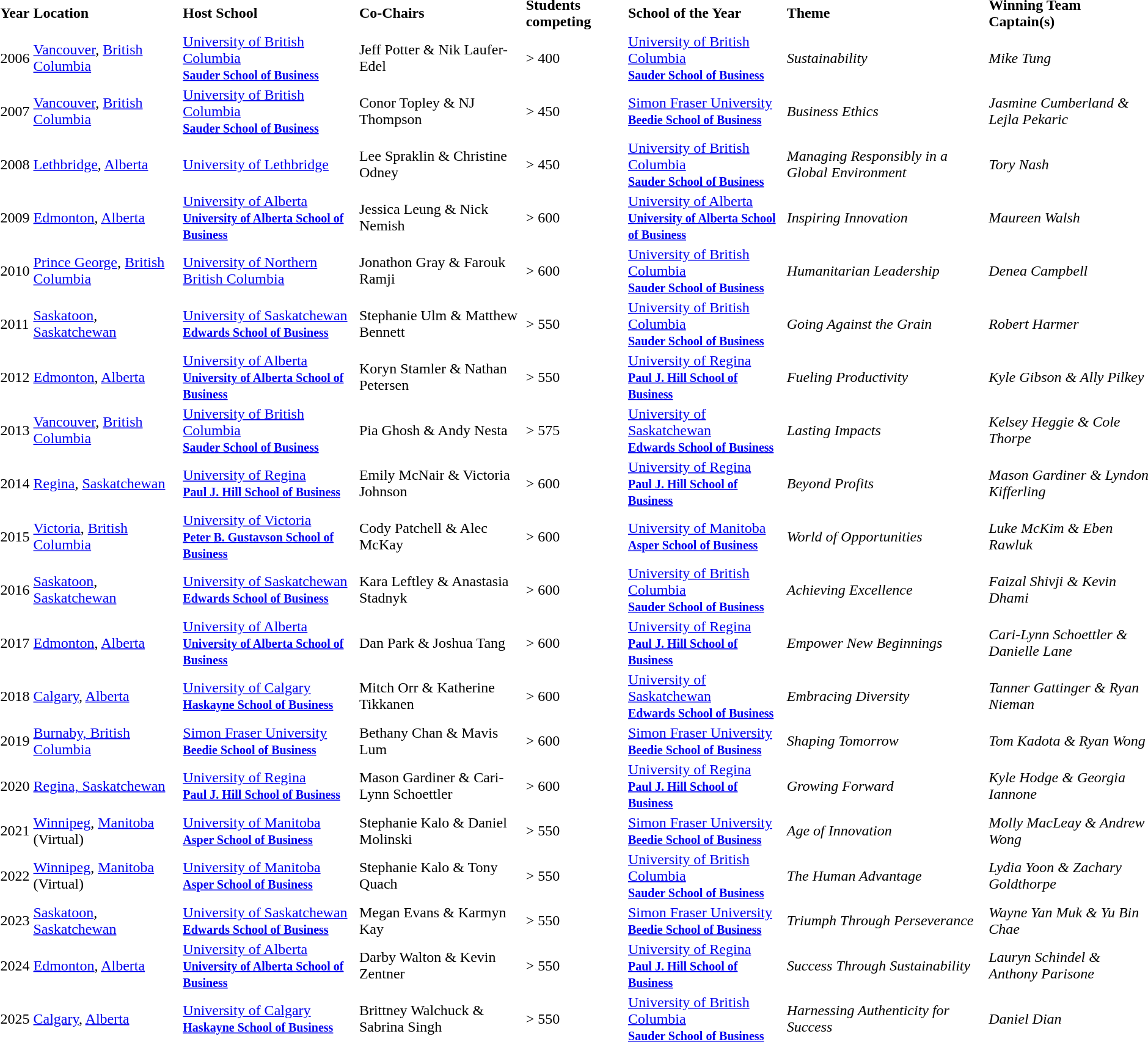<table>
<tr>
<td><strong>Year</strong></td>
<td><strong>Location</strong></td>
<td><strong>Host School</strong></td>
<td><strong>Co-Chairs</strong></td>
<td><strong>Students competing</strong></td>
<td><strong>School of the Year</strong></td>
<td><strong>Theme</strong></td>
<td><strong>Winning Team Captain(s)</strong></td>
</tr>
<tr>
<td>2006</td>
<td><a href='#'>Vancouver</a>, <a href='#'>British Columbia</a></td>
<td><a href='#'>University of British Columbia</a><br><strong><small><a href='#'>Sauder School of Business</a></small></strong></td>
<td>Jeff Potter & Nik Laufer-Edel</td>
<td>> 400</td>
<td><a href='#'>University of British Columbia</a><br><strong><small><a href='#'>Sauder School of Business</a></small></strong></td>
<td><em>Sustainability</em></td>
<td><em>Mike Tung</em></td>
</tr>
<tr>
<td>2007</td>
<td><a href='#'>Vancouver</a>, <a href='#'>British Columbia</a></td>
<td><a href='#'>University of British Columbia</a><br><strong><small><a href='#'>Sauder School of Business</a></small></strong></td>
<td>Conor Topley & NJ Thompson</td>
<td>> 450</td>
<td><a href='#'>Simon Fraser University</a><br><strong><small><a href='#'>Beedie School of Business</a></small></strong></td>
<td><em>Business Ethics</em></td>
<td><em>Jasmine Cumberland & Lejla Pekaric</em></td>
</tr>
<tr>
<td>2008</td>
<td><a href='#'>Lethbridge</a>, <a href='#'>Alberta</a></td>
<td><a href='#'>University of Lethbridge</a><br><strong><small></small></strong></td>
<td>Lee Spraklin & Christine Odney</td>
<td>> 450</td>
<td><a href='#'>University of British Columbia</a><br><strong><small><a href='#'>Sauder School of Business</a></small></strong></td>
<td><em>Managing Responsibly in a Global Environment</em></td>
<td><em>Tory Nash</em></td>
<td></td>
</tr>
<tr>
<td>2009</td>
<td><a href='#'>Edmonton</a>, <a href='#'>Alberta</a></td>
<td><a href='#'>University of Alberta</a><br><strong><small><a href='#'>University of Alberta School of Business</a></small></strong></td>
<td>Jessica Leung & Nick Nemish</td>
<td>> 600</td>
<td><a href='#'>University of Alberta</a><br><strong><small><a href='#'>University of Alberta School of Business</a></small></strong></td>
<td><em>Inspiring Innovation</em></td>
<td><em>Maureen Walsh</em></td>
</tr>
<tr>
<td>2010</td>
<td><a href='#'>Prince George</a>, <a href='#'>British Columbia</a></td>
<td><a href='#'>University of Northern British Columbia</a><br><strong><small></small></strong></td>
<td>Jonathon Gray & Farouk Ramji</td>
<td>> 600</td>
<td><a href='#'>University of British Columbia</a><br><strong><small><a href='#'>Sauder School of Business</a></small></strong></td>
<td><em>Humanitarian Leadership</em></td>
<td><em>Denea Campbell</em></td>
<td></td>
</tr>
<tr>
<td>2011</td>
<td><a href='#'>Saskatoon</a>, <a href='#'>Saskatchewan</a></td>
<td><a href='#'>University of Saskatchewan</a><br><strong><small><a href='#'>Edwards School of Business</a></small></strong></td>
<td>Stephanie Ulm & Matthew Bennett</td>
<td>> 550</td>
<td><a href='#'>University of British Columbia</a><br><strong><small><a href='#'>Sauder School of Business</a></small></strong></td>
<td><em>Going Against the Grain</em></td>
<td><em>Robert Harmer</em></td>
</tr>
<tr>
<td>2012</td>
<td><a href='#'>Edmonton</a>, <a href='#'>Alberta</a></td>
<td><a href='#'>University of Alberta</a><br><strong><small><a href='#'>University of Alberta School of Business</a></small></strong></td>
<td>Koryn Stamler & Nathan Petersen</td>
<td>> 550</td>
<td><a href='#'>University of Regina</a><br><strong><small><a href='#'>Paul J. Hill School of Business</a></small></strong></td>
<td><em>Fueling Productivity</em></td>
<td><em>Kyle Gibson & Ally Pilkey</em></td>
</tr>
<tr>
<td>2013</td>
<td><a href='#'>Vancouver</a>, <a href='#'>British Columbia</a></td>
<td><a href='#'>University of British Columbia</a><br><strong><small><a href='#'>Sauder School of Business</a></small></strong></td>
<td>Pia Ghosh & Andy Nesta</td>
<td>> 575</td>
<td><a href='#'>University of Saskatchewan</a><br><strong><small><a href='#'>Edwards School of Business</a></small></strong></td>
<td><em>Lasting Impacts</em></td>
<td><em>Kelsey Heggie & Cole Thorpe</em></td>
</tr>
<tr>
<td>2014</td>
<td><a href='#'>Regina</a>, <a href='#'>Saskatchewan</a></td>
<td><a href='#'>University of Regina</a><br><strong><small><a href='#'>Paul J. Hill School of Business</a></small></strong><br><strong><small></small></strong></td>
<td>Emily McNair & Victoria Johnson</td>
<td>> 600</td>
<td><a href='#'>University of Regina</a><br><strong><small><a href='#'>Paul J. Hill School of Business</a></small></strong></td>
<td><em>Beyond Profits</em></td>
<td><em>Mason Gardiner & Lyndon Kifferling</em></td>
</tr>
<tr>
<td>2015</td>
<td><a href='#'>Victoria</a>, <a href='#'>British Columbia</a></td>
<td><a href='#'>University of Victoria</a><br><strong><small><a href='#'>Peter B. Gustavson School of Business</a></small></strong><br><strong><small></small></strong></td>
<td>Cody Patchell & Alec McKay</td>
<td>> 600</td>
<td><a href='#'>University of Manitoba</a><br><strong><small><a href='#'>Asper School of Business</a></small></strong></td>
<td><em>World of Opportunities</em></td>
<td><em>Luke McKim & Eben Rawluk</em></td>
</tr>
<tr>
<td>2016</td>
<td><a href='#'>Saskatoon</a>, <a href='#'>Saskatchewan</a></td>
<td><a href='#'>University of Saskatchewan</a><br><strong><small><a href='#'>Edwards School of Business</a></small></strong><br><strong><small></small></strong></td>
<td>Kara Leftley & Anastasia Stadnyk</td>
<td>> 600</td>
<td><a href='#'>University of British Columbia</a><br><strong><small><a href='#'>Sauder School of Business</a></small></strong></td>
<td><em>Achieving Excellence</em></td>
<td><em>Faizal Shivji & Kevin Dhami</em></td>
</tr>
<tr>
<td>2017</td>
<td><a href='#'>Edmonton</a>, <a href='#'>Alberta</a></td>
<td><a href='#'>University of Alberta</a><br><strong><small><a href='#'>University of Alberta School of Business</a></small></strong></td>
<td>Dan Park & Joshua Tang</td>
<td>> 600</td>
<td><a href='#'>University of Regina</a><br><strong><small><a href='#'>Paul J. Hill School of Business</a></small></strong></td>
<td><em>Empower New Beginnings</em></td>
<td><em>Cari-Lynn Schoettler & Danielle Lane</em></td>
</tr>
<tr>
<td>2018</td>
<td><a href='#'>Calgary</a>, <a href='#'>Alberta</a></td>
<td><a href='#'>University of Calgary</a><br><strong><small><a href='#'>Haskayne School of Business</a></small></strong><br><strong><small></small></strong></td>
<td>Mitch Orr & Katherine Tikkanen</td>
<td>> 600</td>
<td><a href='#'>University of Saskatchewan</a><br><strong><small><a href='#'>Edwards School of Business</a></small></strong></td>
<td><em>Embracing Diversity</em></td>
<td><em>Tanner Gattinger & Ryan Nieman</em></td>
</tr>
<tr>
<td>2019</td>
<td><a href='#'>Burnaby, British Columbia</a></td>
<td><a href='#'>Simon Fraser University</a><br><strong><small><a href='#'>Beedie School of Business</a></small></strong><br><strong><small></small></strong></td>
<td>Bethany Chan & Mavis Lum</td>
<td>> 600</td>
<td><a href='#'>Simon Fraser University</a><br><strong><small><a href='#'>Beedie School of Business</a></small></strong></td>
<td><em>Shaping Tomorrow</em></td>
<td><em>Tom Kadota & Ryan Wong</em></td>
</tr>
<tr>
<td>2020</td>
<td><a href='#'>Regina, Saskatchewan</a></td>
<td><a href='#'>University of Regina</a><br><strong><small><a href='#'>Paul J. Hill School of Business</a></small></strong><br><strong><small></small></strong></td>
<td>Mason Gardiner & Cari-Lynn Schoettler</td>
<td>> 600</td>
<td><a href='#'>University of Regina</a><br><strong><small><a href='#'>Paul J. Hill School of Business</a></small></strong></td>
<td><em>Growing Forward</em></td>
<td><em>Kyle Hodge & Georgia Iannone</em></td>
</tr>
<tr>
<td>2021</td>
<td><a href='#'>Winnipeg</a>, <a href='#'>Manitoba</a> (Virtual)</td>
<td><a href='#'>University of Manitoba</a><br><strong><small><a href='#'>Asper School of Business</a></small></strong><br><strong><small></small></strong></td>
<td>Stephanie Kalo & Daniel Molinski</td>
<td>> 550</td>
<td><a href='#'>Simon Fraser University</a><br><strong><small><a href='#'>Beedie School of Business</a></small></strong></td>
<td><em>Age of Innovation</em></td>
<td><em>Molly MacLeay & Andrew Wong</em></td>
</tr>
<tr>
<td>2022</td>
<td><a href='#'>Winnipeg</a>, <a href='#'>Manitoba</a> (Virtual)</td>
<td><a href='#'>University of Manitoba</a><br><strong><small><a href='#'>Asper School of Business</a></small></strong><br><strong><small></small></strong></td>
<td>Stephanie Kalo & Tony Quach</td>
<td>> 550</td>
<td><a href='#'>University of British Columbia</a><br><strong><small><a href='#'>Sauder School of Business</a></small></strong></td>
<td><em>The Human Advantage</em></td>
<td><em>Lydia Yoon & Zachary Goldthorpe</em></td>
</tr>
<tr>
<td>2023</td>
<td><a href='#'>Saskatoon</a>, <a href='#'>Saskatchewan</a></td>
<td><a href='#'>University of Saskatchewan</a><br><strong><small><a href='#'>Edwards School of Business</a></small></strong><br><strong><small></small></strong></td>
<td>Megan Evans & Karmyn Kay</td>
<td>> 550</td>
<td><a href='#'>Simon Fraser University</a><br><strong><small><a href='#'>Beedie School of Business</a></small></strong></td>
<td><em>Triumph Through Perseverance</em></td>
<td><em>Wayne Yan Muk & Yu Bin Chae</em></td>
<td></td>
</tr>
<tr>
<td>2024</td>
<td><a href='#'>Edmonton</a>, <a href='#'>Alberta</a></td>
<td><a href='#'>University of Alberta</a><br><strong><small><a href='#'>University of Alberta School of Business</a></small></strong><br><strong><small></small></strong></td>
<td>Darby Walton & Kevin Zentner</td>
<td>> 550</td>
<td><a href='#'>University of Regina</a><br><strong><small><a href='#'>Paul J. Hill School of Business</a></small></strong></td>
<td><em>Success Through Sustainability</em></td>
<td><em>Lauryn Schindel & Anthony Parisone</em></td>
</tr>
<tr>
<td>2025</td>
<td><a href='#'>Calgary</a>, <a href='#'>Alberta</a></td>
<td><a href='#'>University of Calgary</a><br><strong><small><a href='#'>Haskayne School of Business</a></small></strong><br><strong><small></small></strong></td>
<td>Brittney Walchuck & Sabrina Singh</td>
<td>> 550</td>
<td><a href='#'>University of British Columbia</a><br><strong><small><a href='#'>Sauder School of Business</a></small></strong></td>
<td><em>Harnessing Authenticity for Success</em></td>
<td><em>Daniel Dian</em></td>
</tr>
</table>
